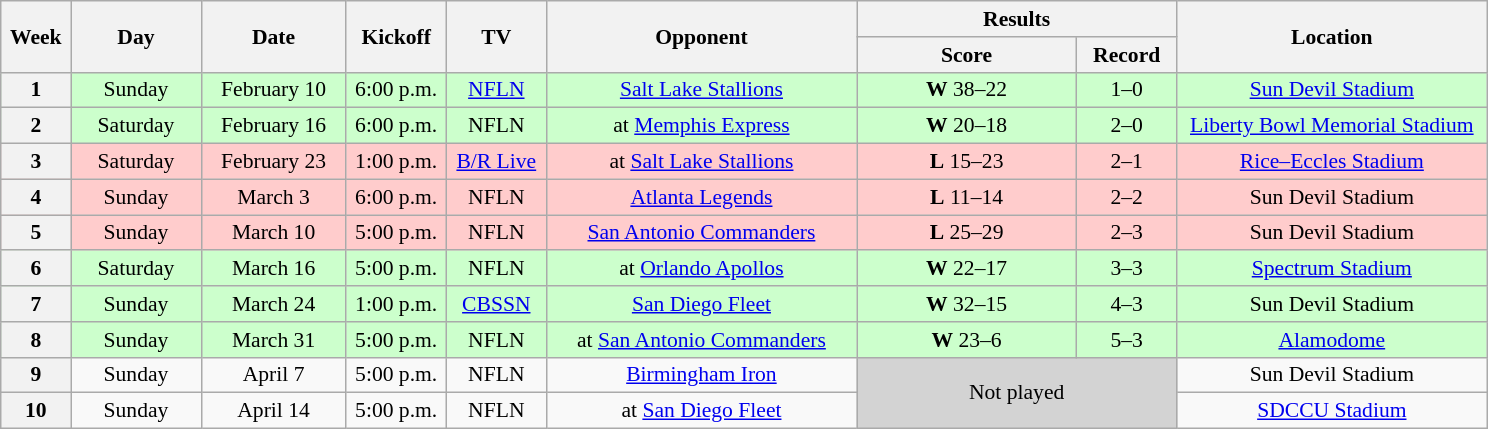<table class="wikitable" style="text-align:center; font-size:90%">
<tr>
<th rowspan="2" width="40">Week</th>
<th rowspan="2" width="80">Day</th>
<th rowspan="2" width="90">Date</th>
<th rowspan="2" width="60">Kickoff</th>
<th rowspan="2" width="60">TV</th>
<th rowspan="2" width="200">Opponent</th>
<th colspan="2" width="200">Results</th>
<th rowspan="2" width="200">Location</th>
</tr>
<tr>
<th width="140">Score</th>
<th width="60">Record</th>
</tr>
<tr bgcolor=#ccffcc>
<th>1</th>
<td>Sunday</td>
<td>February 10</td>
<td>6:00 p.m.</td>
<td><a href='#'>NFLN</a></td>
<td><a href='#'>Salt Lake Stallions</a></td>
<td><strong>W</strong> 38–22</td>
<td>1–0</td>
<td><a href='#'>Sun Devil Stadium</a></td>
</tr>
<tr bgcolor=#ccffcc>
<th>2</th>
<td>Saturday</td>
<td>February 16</td>
<td>6:00 p.m.</td>
<td>NFLN</td>
<td>at <a href='#'>Memphis Express</a></td>
<td><strong>W</strong> 20–18</td>
<td>2–0</td>
<td><a href='#'>Liberty Bowl Memorial Stadium</a></td>
</tr>
<tr bgcolor=#ffcccc>
<th>3</th>
<td>Saturday</td>
<td>February 23</td>
<td>1:00 p.m.</td>
<td><a href='#'>B/R Live</a></td>
<td>at <a href='#'>Salt Lake Stallions</a></td>
<td><strong>L</strong> 15–23</td>
<td>2–1</td>
<td><a href='#'>Rice–Eccles Stadium</a></td>
</tr>
<tr bgcolor=#ffcccc>
<th>4</th>
<td>Sunday</td>
<td>March 3</td>
<td>6:00 p.m.</td>
<td>NFLN</td>
<td><a href='#'>Atlanta Legends</a></td>
<td><strong>L</strong> 11–14</td>
<td>2–2</td>
<td>Sun Devil Stadium</td>
</tr>
<tr bgcolor=#ffcccc>
<th>5</th>
<td>Sunday</td>
<td>March 10</td>
<td>5:00 p.m.</td>
<td>NFLN</td>
<td><a href='#'>San Antonio Commanders</a></td>
<td><strong>L</strong> 25–29</td>
<td>2–3</td>
<td>Sun Devil Stadium</td>
</tr>
<tr bgcolor=#ccffcc>
<th>6</th>
<td>Saturday</td>
<td>March 16</td>
<td>5:00 p.m.</td>
<td>NFLN</td>
<td>at <a href='#'>Orlando Apollos</a></td>
<td><strong>W</strong> 22–17</td>
<td>3–3</td>
<td><a href='#'>Spectrum Stadium</a></td>
</tr>
<tr bgcolor=#ccffcc>
<th>7</th>
<td>Sunday</td>
<td>March 24</td>
<td>1:00 p.m.</td>
<td><a href='#'>CBSSN</a></td>
<td><a href='#'>San Diego Fleet</a></td>
<td><strong>W</strong> 32–15</td>
<td>4–3</td>
<td>Sun Devil Stadium</td>
</tr>
<tr bgcolor=#ccffcc>
<th>8</th>
<td>Sunday</td>
<td>March 31</td>
<td>5:00 p.m.</td>
<td>NFLN</td>
<td>at <a href='#'>San Antonio Commanders</a></td>
<td><strong>W</strong> 23–6</td>
<td>5–3</td>
<td><a href='#'>Alamodome</a></td>
</tr>
<tr bgcolor=>
<th>9</th>
<td>Sunday</td>
<td>April 7</td>
<td>5:00 p.m.</td>
<td>NFLN</td>
<td><a href='#'>Birmingham Iron</a></td>
<td colspan=2 rowspan=2 bgcolor=lightgrey>Not played</td>
<td>Sun Devil Stadium</td>
</tr>
<tr bgcolor=>
<th>10</th>
<td>Sunday</td>
<td>April 14</td>
<td>5:00 p.m.</td>
<td>NFLN</td>
<td>at <a href='#'>San Diego Fleet</a></td>
<td><a href='#'>SDCCU Stadium</a></td>
</tr>
</table>
